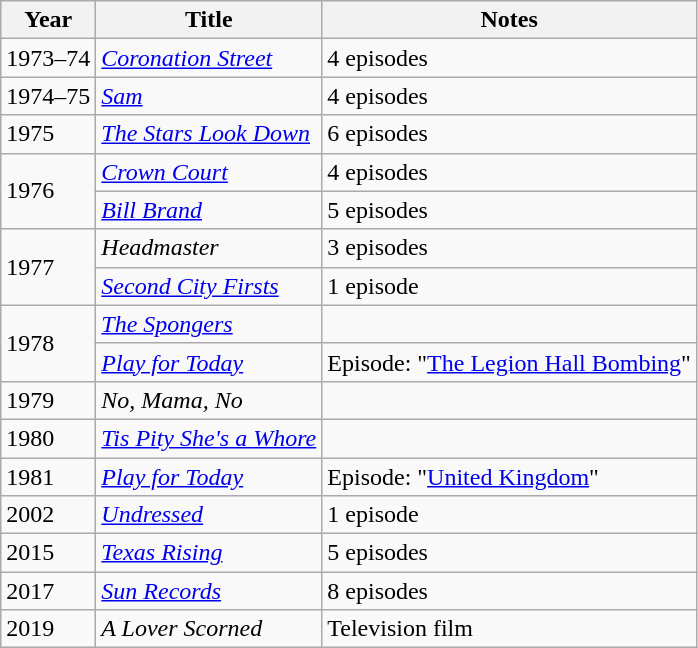<table class="wikitable">
<tr>
<th>Year</th>
<th>Title</th>
<th>Notes</th>
</tr>
<tr>
<td>1973–74</td>
<td><em><a href='#'>Coronation Street</a></em></td>
<td>4 episodes</td>
</tr>
<tr>
<td>1974–75</td>
<td><em><a href='#'>Sam</a></em></td>
<td>4 episodes</td>
</tr>
<tr>
<td>1975</td>
<td><em><a href='#'>The Stars Look Down</a></em></td>
<td>6 episodes</td>
</tr>
<tr>
<td rowspan=2>1976</td>
<td><em><a href='#'>Crown Court</a></em></td>
<td>4 episodes</td>
</tr>
<tr>
<td><em><a href='#'>Bill Brand</a></em></td>
<td>5 episodes</td>
</tr>
<tr>
<td rowspan=2>1977</td>
<td><em>Headmaster</em></td>
<td>3 episodes</td>
</tr>
<tr>
<td><em><a href='#'>Second City Firsts</a></em></td>
<td>1 episode</td>
</tr>
<tr>
<td rowspan=2>1978</td>
<td><em><a href='#'>The Spongers</a></em></td>
<td></td>
</tr>
<tr>
<td><em><a href='#'>Play for Today</a></em></td>
<td>Episode: "<a href='#'>The Legion Hall Bombing</a>"</td>
</tr>
<tr>
<td>1979</td>
<td><em>No, Mama, No</em></td>
<td></td>
</tr>
<tr>
<td>1980</td>
<td><em><a href='#'>Tis Pity She's a Whore</a></em></td>
<td></td>
</tr>
<tr>
<td>1981</td>
<td><em><a href='#'>Play for Today</a></em></td>
<td>Episode: "<a href='#'>United Kingdom</a>"</td>
</tr>
<tr>
<td>2002</td>
<td><em><a href='#'>Undressed</a></em></td>
<td>1 episode</td>
</tr>
<tr>
<td>2015</td>
<td><em><a href='#'>Texas Rising</a></em></td>
<td>5 episodes</td>
</tr>
<tr>
<td>2017</td>
<td><em><a href='#'>Sun Records</a></em></td>
<td>8 episodes</td>
</tr>
<tr>
<td>2019</td>
<td><em>A Lover Scorned</em></td>
<td>Television film</td>
</tr>
</table>
